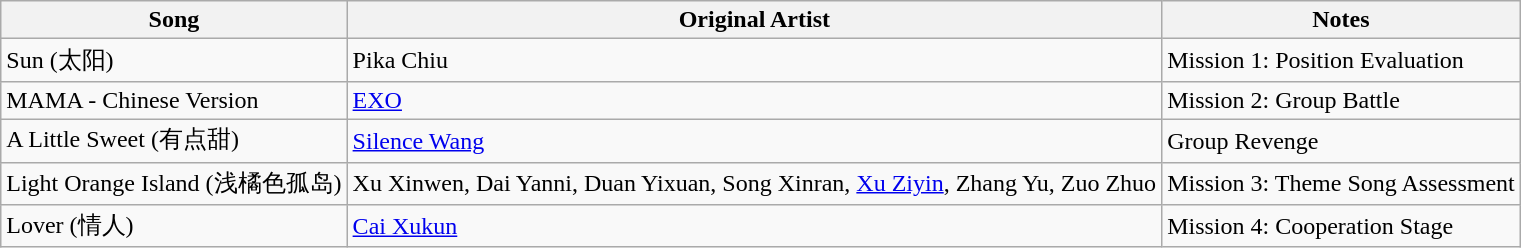<table class="wikitable">
<tr>
<th>Song</th>
<th>Original Artist</th>
<th>Notes</th>
</tr>
<tr>
<td>Sun (太阳)</td>
<td>Pika Chiu</td>
<td>Mission 1: Position Evaluation</td>
</tr>
<tr>
<td>MAMA - Chinese Version</td>
<td><a href='#'>EXO</a></td>
<td>Mission 2: Group Battle</td>
</tr>
<tr>
<td>A Little Sweet (有点甜)</td>
<td><a href='#'>Silence Wang</a></td>
<td>Group Revenge</td>
</tr>
<tr>
<td>Light Orange Island (浅橘色孤岛)</td>
<td>Xu Xinwen, Dai Yanni, Duan Yixuan, Song Xinran, <a href='#'>Xu Ziyin</a>, Zhang Yu, Zuo Zhuo</td>
<td>Mission 3: Theme Song Assessment</td>
</tr>
<tr>
<td>Lover (情人)</td>
<td><a href='#'>Cai Xukun</a></td>
<td>Mission 4: Cooperation Stage</td>
</tr>
</table>
